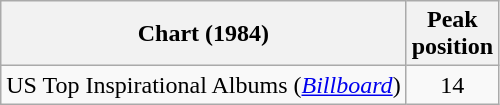<table class="wikitable">
<tr>
<th>Chart (1984)</th>
<th>Peak<br>position</th>
</tr>
<tr>
<td>US Top Inspirational Albums (<em><a href='#'>Billboard</a></em>)</td>
<td style="text-align:center;">14</td>
</tr>
</table>
